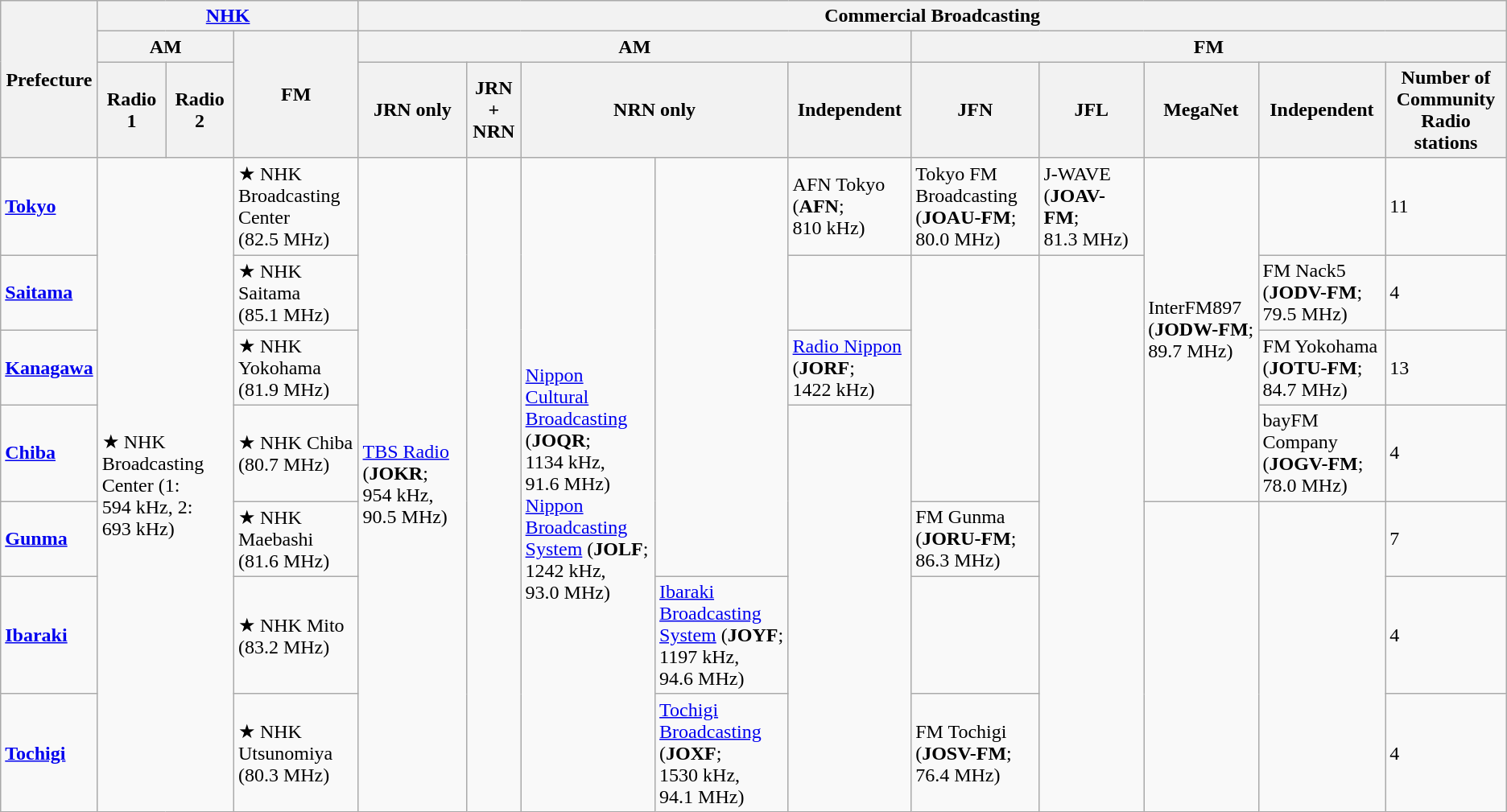<table class="wikitable">
<tr>
<th rowspan="3">Prefecture</th>
<th colspan="3"><a href='#'>NHK</a></th>
<th colspan="10"><strong>Commercial Broadcasting</strong></th>
</tr>
<tr>
<th colspan="2">AM</th>
<th rowspan="2">FM</th>
<th colspan="5">AM</th>
<th colspan="5">FM</th>
</tr>
<tr>
<th>Radio 1</th>
<th>Radio 2</th>
<th>JRN only</th>
<th>JRN + NRN</th>
<th colspan="2">NRN only</th>
<th>Independent</th>
<th>JFN</th>
<th>JFL</th>
<th>MegaNet</th>
<th>Independent</th>
<th>Number of Community Radio stations</th>
</tr>
<tr>
<td><strong><a href='#'>Tokyo</a></strong></td>
<td colspan="2" rowspan="7">★ NHK Broadcasting Center (1: 594 kHz, 2: 693 kHz)</td>
<td>★ NHK Broadcasting Center (82.5 MHz)</td>
<td rowspan="7"><a href='#'>TBS Radio</a> (<strong>JOKR</strong>; 954 kHz, 90.5 MHz)</td>
<td rowspan="7"></td>
<td rowspan="7"><a href='#'>Nippon Cultural Broadcasting</a> (<strong>JOQR</strong>; 1134 kHz, 91.6 MHz)<br><a href='#'>Nippon Broadcasting System</a> (<strong>JOLF</strong>; 1242 kHz, 93.0 MHz)</td>
<td rowspan="5"></td>
<td>AFN Tokyo (<strong>AFN</strong>; 810 kHz)</td>
<td>Tokyo FM Broadcasting (<strong>JOAU-FM</strong>; 80.0 MHz)</td>
<td>J-WAVE (<strong>JOAV-FM</strong>; 81.3 MHz)</td>
<td rowspan="4">InterFM897 (<strong>JODW-FM</strong>; 89.7 MHz)</td>
<td></td>
<td>11</td>
</tr>
<tr>
<td><a href='#'><strong>Saitama</strong></a></td>
<td>★ NHK Saitama (85.1 MHz)</td>
<td></td>
<td rowspan="3"></td>
<td rowspan="6"></td>
<td>FM Nack5 (<strong>JODV-FM</strong>; 79.5 MHz)</td>
<td>4</td>
</tr>
<tr>
<td><a href='#'><strong>Kanagawa</strong></a></td>
<td>★ NHK Yokohama (81.9 MHz)</td>
<td><a href='#'>Radio Nippon</a> (<strong>JORF</strong>; 1422 kHz)</td>
<td>FM Yokohama (<strong>JOTU-FM</strong>; 84.7 MHz)</td>
<td>13</td>
</tr>
<tr>
<td><a href='#'><strong>Chiba</strong></a></td>
<td>★ NHK Chiba (80.7 MHz)</td>
<td rowspan="4"></td>
<td>bayFM Company (<strong>JOGV-FM</strong>; 78.0 MHz)</td>
<td>4</td>
</tr>
<tr>
<td><a href='#'><strong>Gunma</strong></a></td>
<td>★ NHK Maebashi (81.6 MHz)</td>
<td>FM Gunma (<strong>JORU-FM</strong>; 86.3 MHz)</td>
<td rowspan="3"></td>
<td rowspan="3"></td>
<td>7</td>
</tr>
<tr>
<td><a href='#'><strong>Ibaraki</strong></a></td>
<td>★ NHK Mito (83.2 MHz)</td>
<td><a href='#'>Ibaraki Broadcasting System</a> (<strong>JOYF</strong>; 1197 kHz, 94.6 MHz)</td>
<td></td>
<td>4</td>
</tr>
<tr>
<td><a href='#'><strong>Tochigi</strong></a></td>
<td>★ NHK Utsunomiya (80.3 MHz)</td>
<td><a href='#'>Tochigi Broadcasting</a> (<strong>JOXF</strong>; 1530 kHz, 94.1 MHz)</td>
<td>FM Tochigi (<strong>JOSV-FM</strong>; 76.4 MHz)</td>
<td>4</td>
</tr>
</table>
